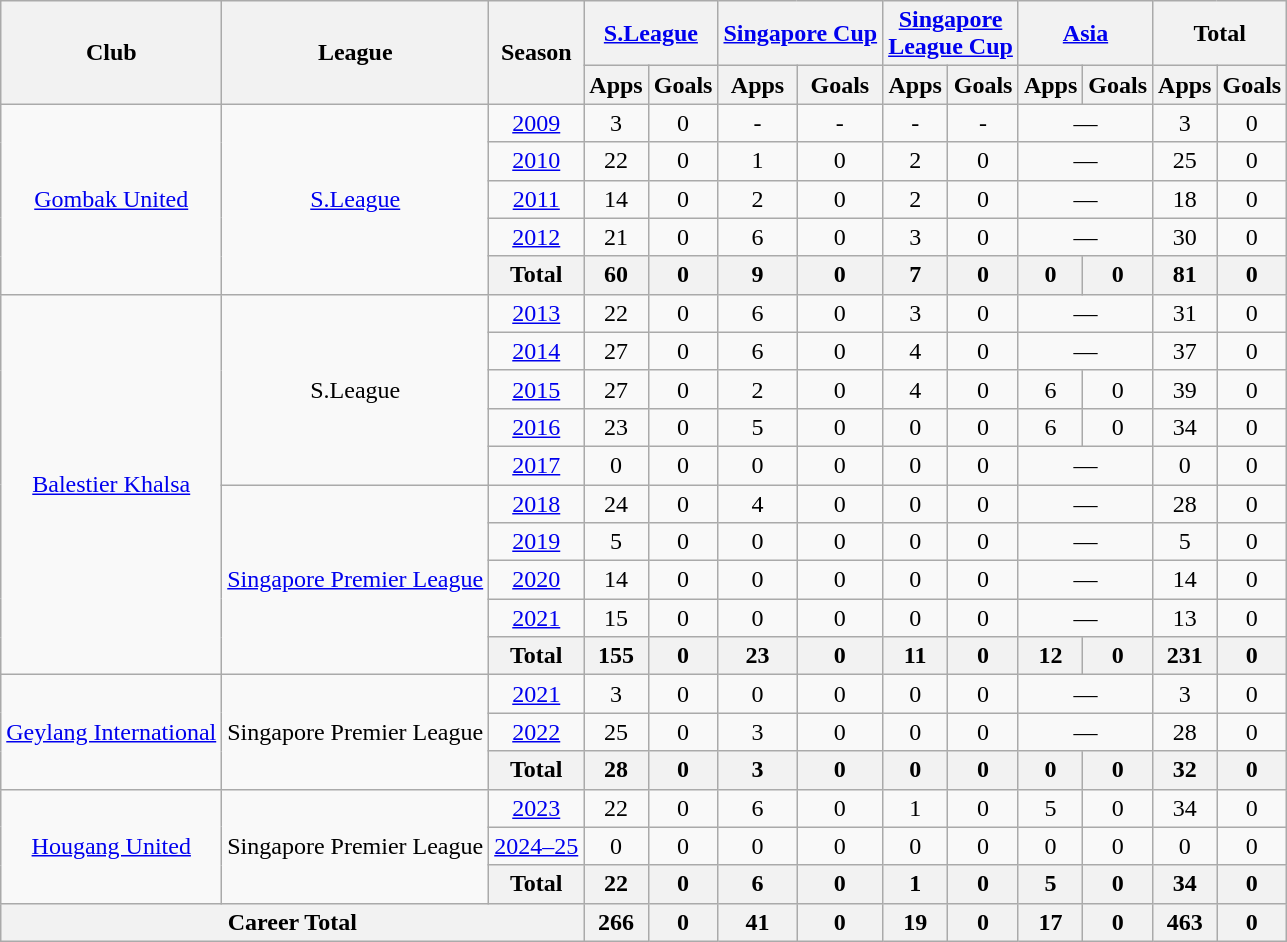<table class="wikitable" style="text-align:center">
<tr>
<th rowspan="2">Club</th>
<th rowspan="2">League</th>
<th rowspan="2">Season</th>
<th colspan="2"><a href='#'>S.League</a></th>
<th colspan="2"><a href='#'>Singapore Cup</a></th>
<th colspan="2"><a href='#'>Singapore<br>League Cup</a></th>
<th colspan="2"><a href='#'>Asia</a></th>
<th colspan="2">Total</th>
</tr>
<tr>
<th>Apps</th>
<th>Goals</th>
<th>Apps</th>
<th>Goals</th>
<th>Apps</th>
<th>Goals</th>
<th>Apps</th>
<th>Goals</th>
<th>Apps</th>
<th>Goals</th>
</tr>
<tr>
<td rowspan="5"><a href='#'>Gombak United</a></td>
<td rowspan="5"><a href='#'>S.League</a></td>
<td><a href='#'>2009</a></td>
<td>3</td>
<td>0</td>
<td>-</td>
<td>-</td>
<td>-</td>
<td>-</td>
<td colspan='2'>—</td>
<td>3</td>
<td>0</td>
</tr>
<tr>
<td><a href='#'>2010</a></td>
<td>22</td>
<td>0</td>
<td>1</td>
<td>0</td>
<td>2</td>
<td>0</td>
<td colspan='2'>—</td>
<td>25</td>
<td>0</td>
</tr>
<tr>
<td><a href='#'>2011</a></td>
<td>14</td>
<td>0</td>
<td>2</td>
<td>0</td>
<td>2</td>
<td>0</td>
<td colspan='2'>—</td>
<td>18</td>
<td>0</td>
</tr>
<tr>
<td><a href='#'>2012</a></td>
<td>21</td>
<td>0</td>
<td>6</td>
<td>0</td>
<td>3</td>
<td>0</td>
<td colspan='2'>—</td>
<td>30</td>
<td>0</td>
</tr>
<tr>
<th>Total</th>
<th>60</th>
<th>0</th>
<th>9</th>
<th>0</th>
<th>7</th>
<th>0</th>
<th>0</th>
<th>0</th>
<th>81</th>
<th>0</th>
</tr>
<tr>
<td rowspan="10"><a href='#'>Balestier Khalsa</a></td>
<td rowspan="5">S.League</td>
<td><a href='#'>2013</a></td>
<td>22</td>
<td>0</td>
<td>6</td>
<td>0</td>
<td>3</td>
<td>0</td>
<td colspan='2'>—</td>
<td>31</td>
<td>0</td>
</tr>
<tr>
<td><a href='#'>2014</a></td>
<td>27</td>
<td>0</td>
<td>6</td>
<td>0</td>
<td>4</td>
<td>0</td>
<td colspan='2'>—</td>
<td>37</td>
<td>0</td>
</tr>
<tr>
<td><a href='#'>2015</a></td>
<td>27</td>
<td>0</td>
<td>2</td>
<td>0</td>
<td>4</td>
<td>0</td>
<td>6</td>
<td>0</td>
<td>39</td>
<td>0</td>
</tr>
<tr>
<td><a href='#'>2016</a></td>
<td>23</td>
<td>0</td>
<td>5</td>
<td>0</td>
<td>0</td>
<td>0</td>
<td>6</td>
<td>0</td>
<td>34</td>
<td>0</td>
</tr>
<tr>
<td><a href='#'>2017</a></td>
<td>0</td>
<td>0</td>
<td>0</td>
<td>0</td>
<td>0</td>
<td>0</td>
<td colspan='2'>—</td>
<td>0</td>
<td>0</td>
</tr>
<tr>
<td rowspan="5"><a href='#'>Singapore Premier League</a></td>
<td><a href='#'>2018</a></td>
<td>24</td>
<td>0</td>
<td>4</td>
<td>0</td>
<td>0</td>
<td>0</td>
<td colspan='2'>—</td>
<td>28</td>
<td>0</td>
</tr>
<tr>
<td><a href='#'>2019</a></td>
<td>5</td>
<td>0</td>
<td>0</td>
<td>0</td>
<td>0</td>
<td>0</td>
<td colspan='2'>—</td>
<td>5</td>
<td>0</td>
</tr>
<tr>
<td><a href='#'>2020</a></td>
<td>14</td>
<td>0</td>
<td>0</td>
<td>0</td>
<td>0</td>
<td>0</td>
<td colspan='2'>—</td>
<td>14</td>
<td>0</td>
</tr>
<tr>
<td><a href='#'>2021</a></td>
<td>15</td>
<td>0</td>
<td>0</td>
<td>0</td>
<td>0</td>
<td>0</td>
<td colspan='2'>—</td>
<td>13</td>
<td>0</td>
</tr>
<tr>
<th>Total</th>
<th>155</th>
<th>0</th>
<th>23</th>
<th>0</th>
<th>11</th>
<th>0</th>
<th>12</th>
<th>0</th>
<th>231</th>
<th>0</th>
</tr>
<tr>
<td rowspan="3"><a href='#'>Geylang International</a></td>
<td rowspan="3">Singapore Premier League</td>
<td><a href='#'>2021</a></td>
<td>3</td>
<td>0</td>
<td>0</td>
<td>0</td>
<td>0</td>
<td>0</td>
<td colspan='2'>—</td>
<td>3</td>
<td>0</td>
</tr>
<tr>
<td><a href='#'>2022</a></td>
<td>25</td>
<td>0</td>
<td>3</td>
<td>0</td>
<td>0</td>
<td>0</td>
<td colspan='2'>—</td>
<td>28</td>
<td>0</td>
</tr>
<tr>
<th>Total</th>
<th>28</th>
<th>0</th>
<th>3</th>
<th>0</th>
<th>0</th>
<th>0</th>
<th>0</th>
<th>0</th>
<th>32</th>
<th>0</th>
</tr>
<tr>
<td rowspan="3"><a href='#'>Hougang United</a></td>
<td rowspan="3">Singapore Premier League</td>
<td><a href='#'>2023</a></td>
<td>22</td>
<td>0</td>
<td>6</td>
<td>0</td>
<td>1</td>
<td>0</td>
<td>5</td>
<td>0</td>
<td>34</td>
<td>0</td>
</tr>
<tr>
<td><a href='#'>2024–25</a></td>
<td>0</td>
<td>0</td>
<td>0</td>
<td>0</td>
<td>0</td>
<td>0</td>
<td>0</td>
<td>0</td>
<td>0</td>
<td>0</td>
</tr>
<tr>
<th>Total</th>
<th>22</th>
<th>0</th>
<th>6</th>
<th>0</th>
<th>1</th>
<th>0</th>
<th>5</th>
<th>0</th>
<th>34</th>
<th>0</th>
</tr>
<tr>
<th colspan=3>Career Total</th>
<th>266</th>
<th>0</th>
<th>41</th>
<th>0</th>
<th>19</th>
<th>0</th>
<th>17</th>
<th>0</th>
<th>463</th>
<th>0</th>
</tr>
</table>
